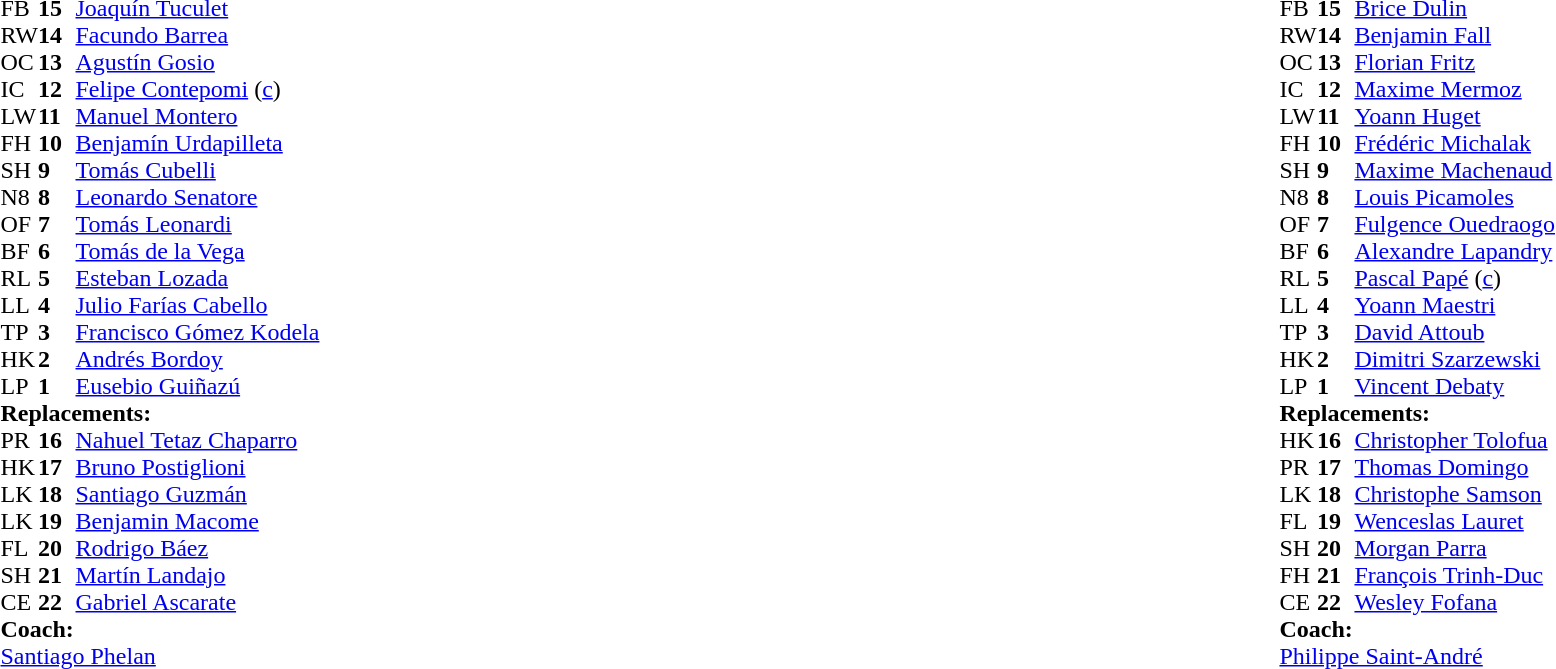<table width="100%">
<tr>
<td valign="top" width="50%"><br><table style="font-size: 100%" cellspacing="0" cellpadding="0">
<tr>
<th width="25"></th>
<th width="25"></th>
</tr>
<tr>
<td>FB</td>
<td><strong>15</strong></td>
<td><a href='#'>Joaquín Tuculet</a></td>
<td></td>
<td></td>
</tr>
<tr>
<td>RW</td>
<td><strong>14</strong></td>
<td><a href='#'>Facundo Barrea</a></td>
</tr>
<tr>
<td>OC</td>
<td><strong>13</strong></td>
<td><a href='#'>Agustín Gosio</a></td>
</tr>
<tr>
<td>IC</td>
<td><strong>12</strong></td>
<td><a href='#'>Felipe Contepomi</a> (<a href='#'>c</a>)</td>
</tr>
<tr>
<td>LW</td>
<td><strong>11</strong></td>
<td><a href='#'>Manuel Montero</a></td>
</tr>
<tr>
<td>FH</td>
<td><strong>10</strong></td>
<td><a href='#'>Benjamín Urdapilleta</a></td>
</tr>
<tr>
<td>SH</td>
<td><strong>9</strong></td>
<td><a href='#'>Tomás Cubelli</a></td>
</tr>
<tr>
<td>N8</td>
<td><strong>8</strong></td>
<td><a href='#'>Leonardo Senatore</a></td>
<td></td>
<td></td>
</tr>
<tr>
<td>OF</td>
<td><strong>7</strong></td>
<td><a href='#'>Tomás Leonardi</a></td>
</tr>
<tr>
<td>BF</td>
<td><strong>6</strong></td>
<td><a href='#'>Tomás de la Vega</a></td>
</tr>
<tr>
<td>RL</td>
<td><strong>5</strong></td>
<td><a href='#'>Esteban Lozada</a></td>
</tr>
<tr>
<td>LL</td>
<td><strong>4</strong></td>
<td><a href='#'>Julio Farías Cabello</a></td>
<td></td>
<td></td>
</tr>
<tr>
<td>TP</td>
<td><strong>3</strong></td>
<td><a href='#'>Francisco Gómez Kodela</a></td>
</tr>
<tr>
<td>HK</td>
<td><strong>2</strong></td>
<td><a href='#'>Andrés Bordoy</a></td>
<td></td>
<td></td>
</tr>
<tr>
<td>LP</td>
<td><strong>1</strong></td>
<td><a href='#'>Eusebio Guiñazú</a></td>
</tr>
<tr>
<td colspan=3><strong>Replacements:</strong></td>
</tr>
<tr>
<td>PR</td>
<td><strong>16</strong></td>
<td><a href='#'>Nahuel Tetaz Chaparro</a></td>
</tr>
<tr>
<td>HK</td>
<td><strong>17</strong></td>
<td><a href='#'>Bruno Postiglioni</a></td>
<td></td>
<td></td>
</tr>
<tr>
<td>LK</td>
<td><strong>18</strong></td>
<td><a href='#'>Santiago Guzmán</a></td>
</tr>
<tr>
<td>LK</td>
<td><strong>19</strong></td>
<td><a href='#'>Benjamin Macome</a></td>
<td></td>
<td></td>
</tr>
<tr>
<td>FL</td>
<td><strong>20</strong></td>
<td><a href='#'>Rodrigo Báez</a></td>
<td></td>
<td></td>
</tr>
<tr>
<td>SH</td>
<td><strong>21</strong></td>
<td><a href='#'>Martín Landajo</a></td>
</tr>
<tr>
<td>CE</td>
<td><strong>22</strong></td>
<td><a href='#'>Gabriel Ascarate</a></td>
<td></td>
<td></td>
</tr>
<tr>
<td colspan=3><strong>Coach:</strong></td>
</tr>
<tr>
<td colspan="4"> <a href='#'>Santiago Phelan</a></td>
</tr>
</table>
</td>
<td valign="top" width="50%"><br><table style="font-size: 100%" cellspacing="0" cellpadding="0" align="center">
<tr>
<th width="25"></th>
<th width="25"></th>
</tr>
<tr>
<td>FB</td>
<td><strong>15</strong></td>
<td><a href='#'>Brice Dulin</a></td>
</tr>
<tr>
<td>RW</td>
<td><strong>14</strong></td>
<td><a href='#'>Benjamin Fall</a></td>
<td></td>
<td></td>
</tr>
<tr>
<td>OC</td>
<td><strong>13</strong></td>
<td><a href='#'>Florian Fritz</a></td>
</tr>
<tr>
<td>IC</td>
<td><strong>12</strong></td>
<td><a href='#'>Maxime Mermoz</a></td>
</tr>
<tr>
<td>LW</td>
<td><strong>11</strong></td>
<td><a href='#'>Yoann Huget</a></td>
</tr>
<tr>
<td>FH</td>
<td><strong>10</strong></td>
<td><a href='#'>Frédéric Michalak</a></td>
<td></td>
<td></td>
</tr>
<tr>
<td>SH</td>
<td><strong>9</strong></td>
<td><a href='#'>Maxime Machenaud</a></td>
<td></td>
<td></td>
</tr>
<tr>
<td>N8</td>
<td><strong>8</strong></td>
<td><a href='#'>Louis Picamoles</a></td>
<td></td>
<td></td>
</tr>
<tr>
<td>OF</td>
<td><strong>7</strong></td>
<td><a href='#'>Fulgence Ouedraogo</a></td>
</tr>
<tr>
<td>BF</td>
<td><strong>6</strong></td>
<td><a href='#'>Alexandre Lapandry</a></td>
<td></td>
<td></td>
</tr>
<tr>
<td>RL</td>
<td><strong>5</strong></td>
<td><a href='#'>Pascal Papé</a> (<a href='#'>c</a>)</td>
</tr>
<tr>
<td>LL</td>
<td><strong>4</strong></td>
<td><a href='#'>Yoann Maestri</a></td>
<td></td>
<td></td>
</tr>
<tr>
<td>TP</td>
<td><strong>3</strong></td>
<td><a href='#'>David Attoub</a></td>
<td></td>
<td></td>
</tr>
<tr>
<td>HK</td>
<td><strong>2</strong></td>
<td><a href='#'>Dimitri Szarzewski</a></td>
<td></td>
<td></td>
<td></td>
</tr>
<tr>
<td>LP</td>
<td><strong>1</strong></td>
<td><a href='#'>Vincent Debaty</a></td>
</tr>
<tr>
<td colspan=3><strong>Replacements:</strong></td>
</tr>
<tr>
<td>HK</td>
<td><strong>16</strong></td>
<td><a href='#'>Christopher Tolofua</a></td>
<td></td>
<td></td>
</tr>
<tr>
<td>PR</td>
<td><strong>17</strong></td>
<td><a href='#'>Thomas Domingo</a></td>
<td></td>
<td></td>
</tr>
<tr>
<td>LK</td>
<td><strong>18</strong></td>
<td><a href='#'>Christophe Samson</a></td>
<td></td>
<td></td>
</tr>
<tr>
<td>FL</td>
<td><strong>19</strong></td>
<td><a href='#'>Wenceslas Lauret</a></td>
<td></td>
<td></td>
</tr>
<tr>
<td>SH</td>
<td><strong>20</strong></td>
<td><a href='#'>Morgan Parra</a></td>
<td></td>
<td></td>
</tr>
<tr>
<td>FH</td>
<td><strong>21</strong></td>
<td><a href='#'>François Trinh-Duc</a></td>
<td></td>
<td></td>
</tr>
<tr>
<td>CE</td>
<td><strong>22</strong></td>
<td><a href='#'>Wesley Fofana</a></td>
<td></td>
<td></td>
</tr>
<tr>
<td colspan=3><strong>Coach:</strong></td>
</tr>
<tr>
<td colspan="4"> <a href='#'>Philippe Saint-André</a></td>
</tr>
</table>
</td>
</tr>
</table>
